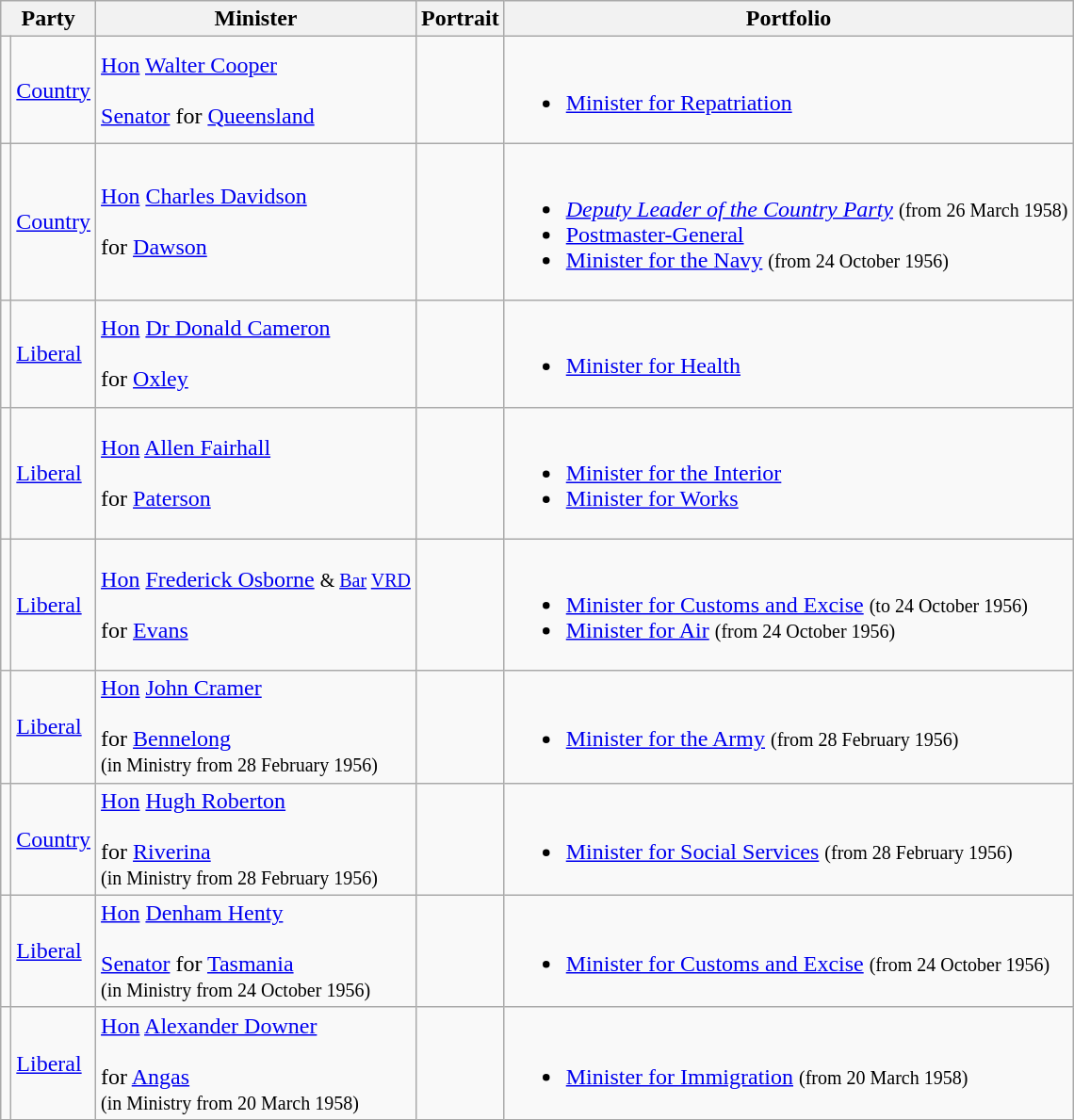<table class="wikitable sortable">
<tr>
<th colspan="2">Party</th>
<th>Minister</th>
<th>Portrait</th>
<th>Portfolio</th>
</tr>
<tr>
<td></td>
<td><a href='#'>Country</a></td>
<td><a href='#'>Hon</a> <a href='#'>Walter Cooper</a>  <br><br><a href='#'>Senator</a> for <a href='#'>Queensland</a> <br></td>
<td></td>
<td><br><ul><li><a href='#'>Minister for Repatriation</a></li></ul></td>
</tr>
<tr>
<td></td>
<td><a href='#'>Country</a></td>
<td><a href='#'>Hon</a> <a href='#'>Charles Davidson</a>  <br><br> for <a href='#'>Dawson</a> <br></td>
<td></td>
<td><br><ul><li><em><a href='#'>Deputy Leader of the Country Party</a></em> <small>(from 26 March 1958)</small></li><li><a href='#'>Postmaster-General</a></li><li><a href='#'>Minister for the Navy</a> <small>(from 24 October 1956)</small></li></ul></td>
</tr>
<tr>
<td></td>
<td><a href='#'>Liberal</a></td>
<td><a href='#'>Hon</a> <a href='#'>Dr Donald Cameron</a>  <br><br> for <a href='#'>Oxley</a> <br></td>
<td></td>
<td><br><ul><li><a href='#'>Minister for Health</a></li></ul></td>
</tr>
<tr>
<td></td>
<td><a href='#'>Liberal</a></td>
<td><a href='#'>Hon</a> <a href='#'>Allen Fairhall</a> <br><br> for <a href='#'>Paterson</a> <br></td>
<td></td>
<td><br><ul><li><a href='#'>Minister for the Interior</a></li><li><a href='#'>Minister for Works</a></li></ul></td>
</tr>
<tr>
<td></td>
<td><a href='#'>Liberal</a></td>
<td><a href='#'>Hon</a> <a href='#'>Frederick Osborne</a>  <small>& <a href='#'>Bar</a> <a href='#'>VRD</a></small> <br><br> for <a href='#'>Evans</a> <br></td>
<td></td>
<td><br><ul><li><a href='#'>Minister for Customs and Excise</a> <small>(to 24 October 1956)</small></li><li><a href='#'>Minister for Air</a> <small>(from 24 October 1956)</small></li></ul></td>
</tr>
<tr>
<td></td>
<td><a href='#'>Liberal</a></td>
<td><a href='#'>Hon</a> <a href='#'>John Cramer</a> <br><br> for <a href='#'>Bennelong</a> <br>
<small>(in Ministry from 28 February 1956)</small></td>
<td></td>
<td><br><ul><li><a href='#'>Minister for the Army</a> <small>(from 28 February 1956)</small></li></ul></td>
</tr>
<tr>
<td></td>
<td><a href='#'>Country</a></td>
<td><a href='#'>Hon</a> <a href='#'>Hugh Roberton</a> <br><br> for <a href='#'>Riverina</a> <br>
<small>(in Ministry from 28 February 1956)</small></td>
<td></td>
<td><br><ul><li><a href='#'>Minister for Social Services</a> <small>(from 28 February 1956)</small></li></ul></td>
</tr>
<tr>
<td></td>
<td><a href='#'>Liberal</a></td>
<td><a href='#'>Hon</a> <a href='#'>Denham Henty</a> <br><br><a href='#'>Senator</a> for <a href='#'>Tasmania</a> <br>
<small>(in Ministry from 24 October 1956)</small></td>
<td></td>
<td><br><ul><li><a href='#'>Minister for Customs and Excise</a> <small>(from 24 October 1956)</small></li></ul></td>
</tr>
<tr>
<td></td>
<td><a href='#'>Liberal</a></td>
<td><a href='#'>Hon</a> <a href='#'>Alexander Downer</a> <br><br> for <a href='#'>Angas</a> <br>
<small>(in Ministry from 20 March 1958)</small></td>
<td></td>
<td><br><ul><li><a href='#'>Minister for Immigration</a> <small>(from 20 March 1958)</small></li></ul></td>
</tr>
</table>
